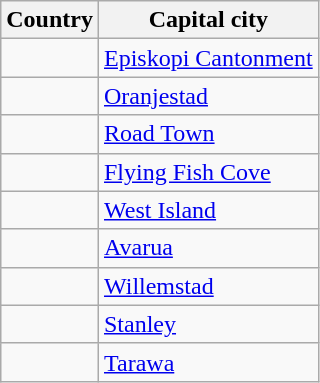<table class="wikitable">
<tr>
<th>Country</th>
<th>Capital city</th>
</tr>
<tr>
<td></td>
<td><a href='#'>Episkopi Cantonment</a></td>
</tr>
<tr>
<td></td>
<td><a href='#'>Oranjestad</a></td>
</tr>
<tr>
<td></td>
<td><a href='#'>Road Town</a></td>
</tr>
<tr>
<td></td>
<td><a href='#'>Flying Fish Cove</a></td>
</tr>
<tr>
<td></td>
<td><a href='#'>West Island</a></td>
</tr>
<tr>
<td></td>
<td><a href='#'>Avarua</a></td>
</tr>
<tr>
<td></td>
<td><a href='#'>Willemstad</a></td>
</tr>
<tr>
<td></td>
<td><a href='#'>Stanley</a></td>
</tr>
<tr>
<td></td>
<td><a href='#'>Tarawa</a></td>
</tr>
</table>
